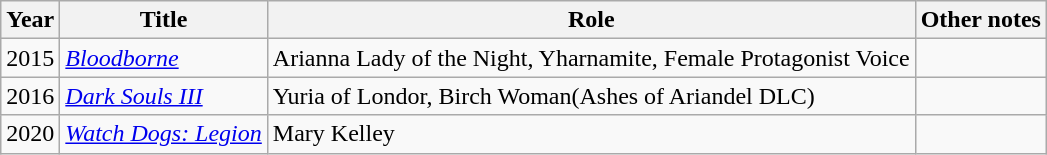<table class="wikitable sortable">
<tr>
<th>Year</th>
<th>Title</th>
<th>Role</th>
<th>Other notes</th>
</tr>
<tr>
<td>2015</td>
<td><em><a href='#'>Bloodborne</a></em></td>
<td>Arianna Lady of the Night, Yharnamite, Female Protagonist Voice</td>
<td></td>
</tr>
<tr>
<td>2016</td>
<td><em><a href='#'>Dark Souls III</a></em></td>
<td>Yuria of Londor, Birch Woman(Ashes of Ariandel DLC)</td>
<td></td>
</tr>
<tr>
<td>2020</td>
<td><em><a href='#'>Watch Dogs: Legion</a></em></td>
<td>Mary Kelley</td>
<td></td>
</tr>
</table>
